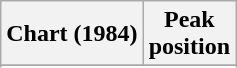<table class="wikitable sortable plainrowheaders" style="text-align:center">
<tr>
<th scope="col">Chart (1984)</th>
<th scope="col">Peak<br>position</th>
</tr>
<tr>
</tr>
<tr>
</tr>
</table>
